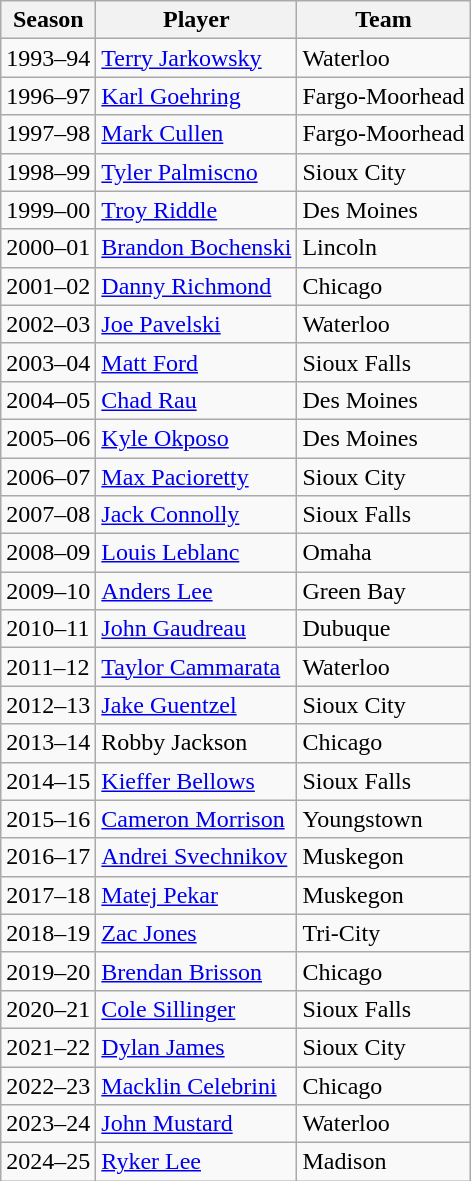<table class="wikitable sortable">
<tr>
<th>Season</th>
<th>Player</th>
<th>Team</th>
</tr>
<tr>
<td>1993–94</td>
<td><a href='#'>Terry Jarkowsky</a></td>
<td>Waterloo</td>
</tr>
<tr>
<td>1996–97</td>
<td><a href='#'>Karl Goehring</a></td>
<td>Fargo-Moorhead</td>
</tr>
<tr>
<td>1997–98</td>
<td><a href='#'>Mark Cullen</a></td>
<td>Fargo-Moorhead</td>
</tr>
<tr>
<td>1998–99</td>
<td><a href='#'>Tyler Palmiscno</a></td>
<td>Sioux City</td>
</tr>
<tr>
<td>1999–00</td>
<td><a href='#'>Troy Riddle</a></td>
<td>Des Moines</td>
</tr>
<tr>
<td>2000–01</td>
<td><a href='#'>Brandon Bochenski</a></td>
<td>Lincoln</td>
</tr>
<tr>
<td>2001–02</td>
<td><a href='#'>Danny Richmond</a></td>
<td>Chicago</td>
</tr>
<tr>
<td>2002–03</td>
<td><a href='#'>Joe Pavelski</a></td>
<td>Waterloo</td>
</tr>
<tr>
<td>2003–04</td>
<td><a href='#'>Matt Ford</a></td>
<td>Sioux Falls</td>
</tr>
<tr>
<td>2004–05</td>
<td><a href='#'>Chad Rau</a></td>
<td>Des Moines</td>
</tr>
<tr>
<td>2005–06</td>
<td><a href='#'>Kyle Okposo</a></td>
<td>Des Moines</td>
</tr>
<tr>
<td>2006–07</td>
<td><a href='#'>Max Pacioretty</a></td>
<td>Sioux City</td>
</tr>
<tr>
<td>2007–08</td>
<td><a href='#'>Jack Connolly</a></td>
<td>Sioux Falls</td>
</tr>
<tr>
<td>2008–09</td>
<td><a href='#'>Louis Leblanc</a></td>
<td>Omaha</td>
</tr>
<tr>
<td>2009–10</td>
<td><a href='#'>Anders Lee</a></td>
<td>Green Bay</td>
</tr>
<tr>
<td>2010–11</td>
<td><a href='#'>John Gaudreau</a></td>
<td>Dubuque</td>
</tr>
<tr>
<td>2011–12</td>
<td><a href='#'>Taylor Cammarata</a></td>
<td>Waterloo</td>
</tr>
<tr>
<td>2012–13</td>
<td><a href='#'>Jake Guentzel</a></td>
<td>Sioux City</td>
</tr>
<tr>
<td>2013–14</td>
<td>Robby Jackson</td>
<td>Chicago</td>
</tr>
<tr>
<td>2014–15</td>
<td><a href='#'>Kieffer Bellows</a></td>
<td>Sioux Falls</td>
</tr>
<tr>
<td>2015–16</td>
<td><a href='#'>Cameron Morrison</a></td>
<td>Youngstown</td>
</tr>
<tr>
<td>2016–17</td>
<td><a href='#'>Andrei Svechnikov</a></td>
<td>Muskegon</td>
</tr>
<tr>
<td>2017–18</td>
<td><a href='#'>Matej Pekar</a></td>
<td>Muskegon</td>
</tr>
<tr>
<td>2018–19</td>
<td><a href='#'>Zac Jones</a></td>
<td>Tri-City</td>
</tr>
<tr>
<td>2019–20</td>
<td><a href='#'>Brendan Brisson</a></td>
<td>Chicago</td>
</tr>
<tr>
<td>2020–21</td>
<td><a href='#'>Cole Sillinger</a></td>
<td>Sioux Falls</td>
</tr>
<tr>
<td>2021–22</td>
<td><a href='#'>Dylan James</a></td>
<td>Sioux City</td>
</tr>
<tr>
<td>2022–23</td>
<td><a href='#'>Macklin Celebrini</a></td>
<td>Chicago</td>
</tr>
<tr>
<td>2023–24</td>
<td><a href='#'>John Mustard</a></td>
<td>Waterloo</td>
</tr>
<tr>
<td>2024–25</td>
<td><a href='#'>Ryker Lee</a></td>
<td>Madison</td>
</tr>
</table>
